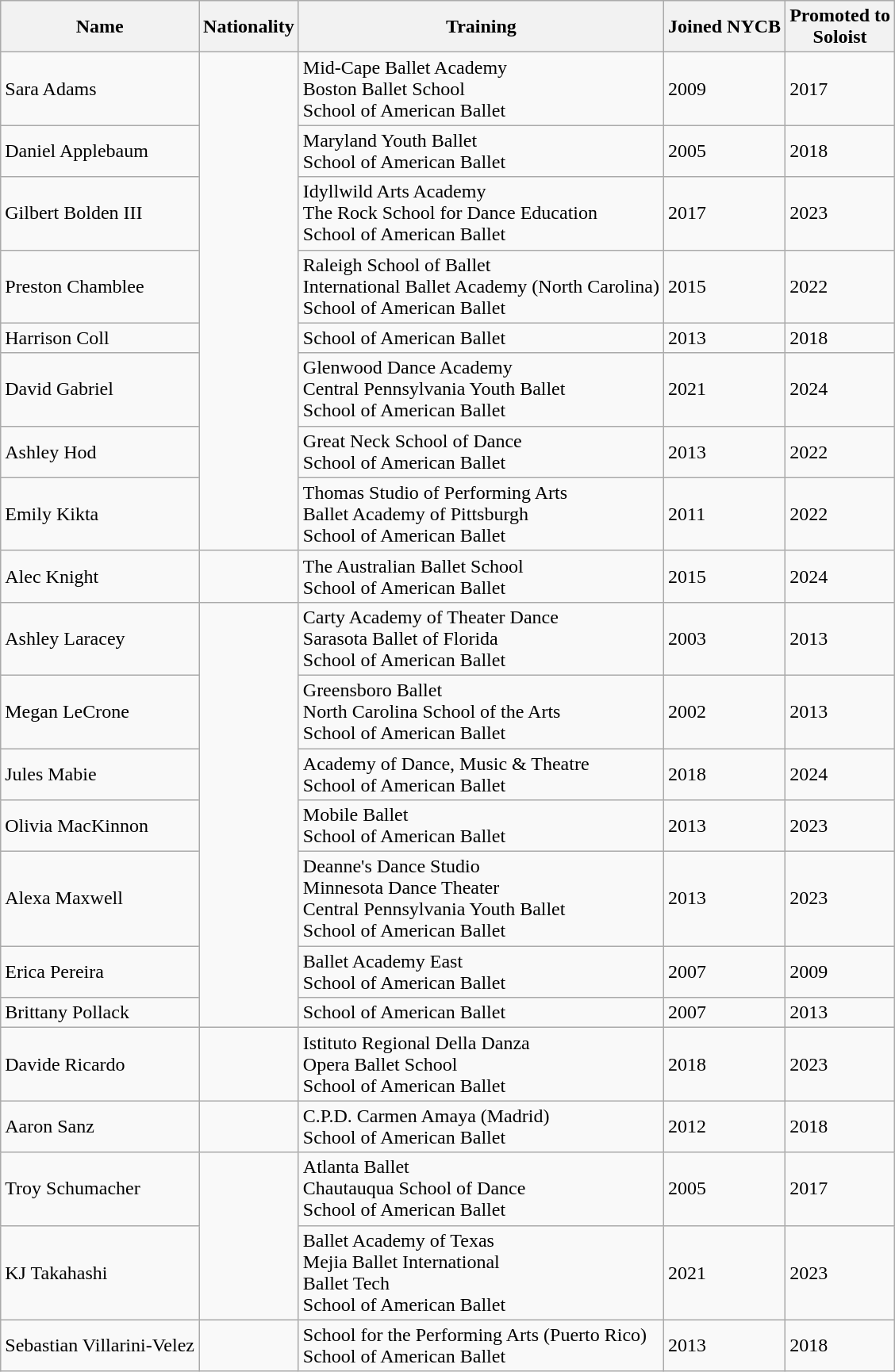<table class="wikitable">
<tr>
<th>Name</th>
<th>Nationality</th>
<th>Training</th>
<th>Joined NYCB</th>
<th>Promoted to <br> Soloist</th>
</tr>
<tr>
<td>Sara Adams</td>
<td rowspan="8"></td>
<td>Mid-Cape Ballet Academy<br>Boston Ballet School<br>School of American Ballet</td>
<td>2009</td>
<td>2017</td>
</tr>
<tr>
<td>Daniel Applebaum</td>
<td>Maryland Youth Ballet<br>School of American Ballet</td>
<td>2005</td>
<td>2018</td>
</tr>
<tr>
<td>Gilbert Bolden III</td>
<td>Idyllwild Arts Academy<br>The Rock School for Dance Education<br>School of American Ballet</td>
<td>2017</td>
<td>2023</td>
</tr>
<tr>
<td>Preston Chamblee</td>
<td>Raleigh School of Ballet<br>International Ballet Academy (North Carolina)<br>School of American Ballet</td>
<td>2015</td>
<td>2022</td>
</tr>
<tr>
<td>Harrison Coll</td>
<td>School of American Ballet</td>
<td>2013</td>
<td>2018</td>
</tr>
<tr>
<td>David Gabriel</td>
<td>Glenwood Dance Academy<br>Central Pennsylvania Youth Ballet<br>School of American Ballet</td>
<td>2021</td>
<td>2024</td>
</tr>
<tr>
<td>Ashley Hod</td>
<td>Great Neck School of Dance<br>School of American Ballet</td>
<td>2013</td>
<td>2022</td>
</tr>
<tr>
<td>Emily Kikta</td>
<td>Thomas Studio of Performing Arts<br>Ballet Academy of Pittsburgh<br>School of American Ballet</td>
<td>2011</td>
<td>2022</td>
</tr>
<tr>
<td>Alec Knight</td>
<td></td>
<td>The Australian Ballet School<br>School of American Ballet</td>
<td>2015</td>
<td>2024</td>
</tr>
<tr>
<td>Ashley Laracey</td>
<td rowspan="7"></td>
<td>Carty Academy of Theater Dance<br>Sarasota Ballet of Florida<br>School of American Ballet</td>
<td>2003</td>
<td>2013</td>
</tr>
<tr>
<td>Megan LeCrone</td>
<td>Greensboro Ballet<br>North Carolina School of the Arts<br>School of American Ballet</td>
<td>2002</td>
<td>2013</td>
</tr>
<tr>
<td>Jules Mabie</td>
<td>Academy of Dance, Music & Theatre<br>School of American Ballet</td>
<td>2018</td>
<td>2024</td>
</tr>
<tr>
<td>Olivia MacKinnon</td>
<td>Mobile Ballet<br>School of American Ballet</td>
<td>2013</td>
<td>2023</td>
</tr>
<tr>
<td>Alexa Maxwell</td>
<td>Deanne's Dance Studio<br>Minnesota Dance Theater<br>Central Pennsylvania Youth Ballet<br>School of American Ballet</td>
<td>2013</td>
<td>2023</td>
</tr>
<tr>
<td>Erica Pereira</td>
<td>Ballet Academy East<br>School of American Ballet</td>
<td>2007</td>
<td>2009</td>
</tr>
<tr>
<td>Brittany Pollack</td>
<td>School of American Ballet</td>
<td>2007</td>
<td>2013</td>
</tr>
<tr>
<td>Davide Ricardo</td>
<td></td>
<td>Istituto Regional Della Danza<br>Opera Ballet School<br>School of American Ballet</td>
<td>2018</td>
<td>2023</td>
</tr>
<tr>
<td>Aaron Sanz</td>
<td></td>
<td>C.P.D. Carmen Amaya (Madrid)<br>School of American Ballet</td>
<td>2012</td>
<td>2018</td>
</tr>
<tr>
<td>Troy Schumacher</td>
<td rowspan="2"></td>
<td>Atlanta Ballet<br>Chautauqua School of Dance<br>School of American Ballet</td>
<td>2005</td>
<td>2017</td>
</tr>
<tr>
<td>KJ Takahashi</td>
<td>Ballet Academy of Texas<br>Mejia Ballet International<br>Ballet Tech<br>School of American Ballet</td>
<td>2021</td>
<td>2023</td>
</tr>
<tr>
<td>Sebastian Villarini-Velez</td>
<td></td>
<td>School for the Performing Arts (Puerto Rico)<br>School of American Ballet</td>
<td>2013</td>
<td>2018</td>
</tr>
</table>
